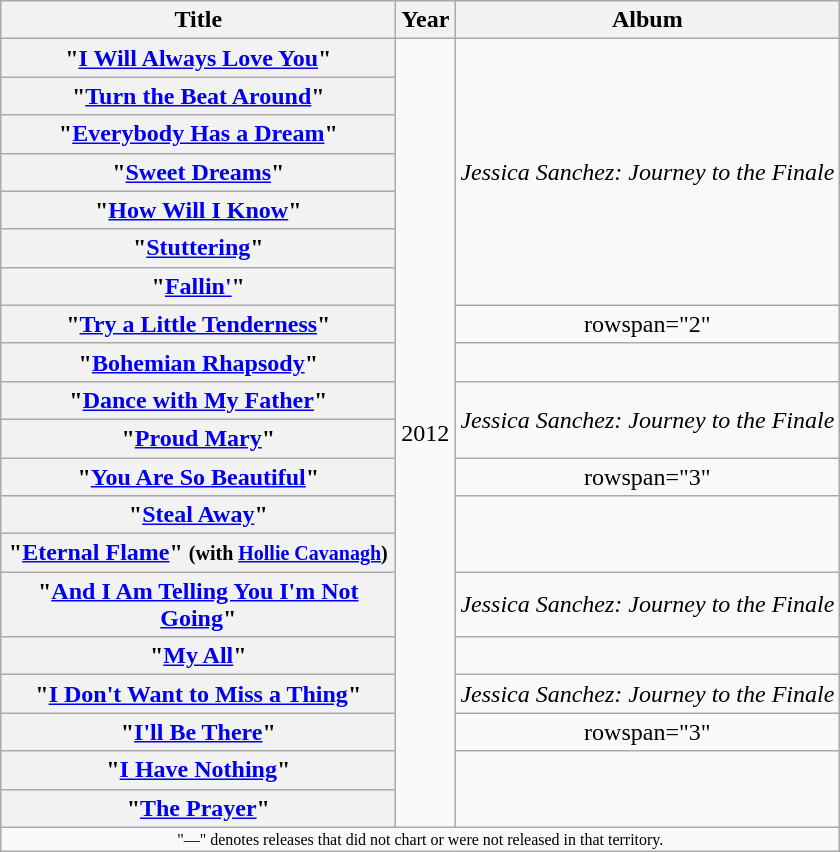<table class="wikitable plainrowheaders" style="text-align:center;" border="1">
<tr>
<th scope="col" rowspan="1" style="width:16em;">Title</th>
<th scope="col" rowspan="1">Year</th>
<th scope="col" rowspan="1">Album</th>
</tr>
<tr>
<th scope="row">"<a href='#'>I Will Always Love You</a>"</th>
<td rowspan="20">2012</td>
<td rowspan="7"><em>Jessica Sanchez: Journey to the Finale</em></td>
</tr>
<tr>
<th scope="row">"<a href='#'>Turn the Beat Around</a>"</th>
</tr>
<tr>
<th scope="row">"<a href='#'>Everybody Has a Dream</a>"</th>
</tr>
<tr>
<th scope="row">"<a href='#'>Sweet Dreams</a>"</th>
</tr>
<tr>
<th scope="row">"<a href='#'>How Will I Know</a>"</th>
</tr>
<tr>
<th scope="row">"<a href='#'>Stuttering</a>"</th>
</tr>
<tr>
<th scope="row">"<a href='#'>Fallin'</a>"</th>
</tr>
<tr>
<th scope="row">"<a href='#'>Try a Little Tenderness</a>"</th>
<td>rowspan="2" </td>
</tr>
<tr>
<th scope="row">"<a href='#'>Bohemian Rhapsody</a>"</th>
</tr>
<tr>
<th scope="row">"<a href='#'>Dance with My Father</a>"</th>
<td rowspan="2"><em>Jessica Sanchez: Journey to the Finale</em></td>
</tr>
<tr>
<th scope="row">"<a href='#'>Proud Mary</a>"</th>
</tr>
<tr>
<th scope="row">"<a href='#'>You Are So Beautiful</a>"</th>
<td>rowspan="3" </td>
</tr>
<tr>
<th scope="row">"<a href='#'>Steal Away</a>"</th>
</tr>
<tr>
<th scope="row">"<a href='#'>Eternal Flame</a>" <small>(with <a href='#'>Hollie Cavanagh</a>)</small></th>
</tr>
<tr>
<th scope="row">"<a href='#'>And I Am Telling You I'm Not Going</a>"</th>
<td><em>Jessica Sanchez: Journey to the Finale</em></td>
</tr>
<tr>
<th scope="row">"<a href='#'>My All</a>"</th>
<td></td>
</tr>
<tr>
<th scope="row">"<a href='#'>I Don't Want to Miss a Thing</a>"</th>
<td><em>Jessica Sanchez: Journey to the Finale</em></td>
</tr>
<tr>
<th scope="row">"<a href='#'>I'll Be There</a>"</th>
<td>rowspan="3" </td>
</tr>
<tr>
<th scope="row">"<a href='#'>I Have Nothing</a>"</th>
</tr>
<tr>
<th scope="row">"<a href='#'>The Prayer</a>"</th>
</tr>
<tr>
<td align="center" colspan="14" style="font-size:8pt">"—" denotes releases that did not chart or were not released in that territory.</td>
</tr>
</table>
